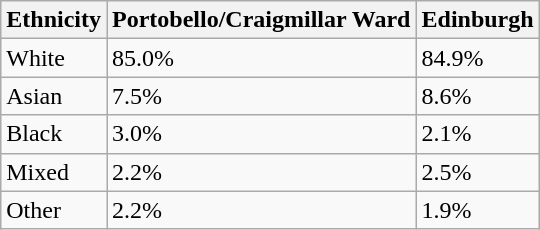<table class="wikitable">
<tr>
<th>Ethnicity</th>
<th>Portobello/Craigmillar Ward</th>
<th>Edinburgh</th>
</tr>
<tr>
<td>White</td>
<td>85.0%</td>
<td>84.9%</td>
</tr>
<tr>
<td>Asian</td>
<td>7.5%</td>
<td>8.6%</td>
</tr>
<tr>
<td>Black</td>
<td>3.0%</td>
<td>2.1%</td>
</tr>
<tr>
<td>Mixed</td>
<td>2.2%</td>
<td>2.5%</td>
</tr>
<tr>
<td>Other</td>
<td>2.2%</td>
<td>1.9%</td>
</tr>
</table>
